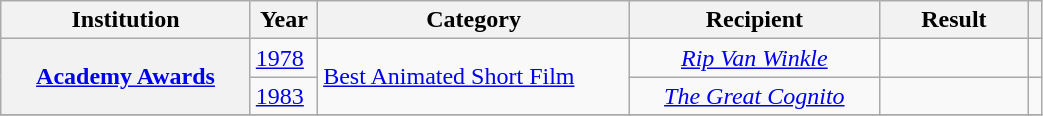<table class="wikitable unsortable plainrowheaders" style="width:55%;">
<tr>
<th style="width:20%;">Institution</th>
<th style="width:4%;">Year</th>
<th style="width:25%;">Category</th>
<th style="width:20%;">Recipient</th>
<th style="width:12%;">Result</th>
<th style="width:1%;"></th>
</tr>
<tr>
<th scope="row" rowspan="2" style="text-align:center;"><a href='#'>Academy Awards</a></th>
<td><a href='#'>1978</a></td>
<td rowspan="2"><a href='#'>Best Animated Short Film</a></td>
<td style="text-align:center;"><em><a href='#'>Rip Van Winkle</a></em></td>
<td></td>
<td style="text-align:center;"></td>
</tr>
<tr>
<td><a href='#'>1983</a></td>
<td style="text-align:center;"><em><a href='#'>The Great Cognito</a></em></td>
<td></td>
<td style="text-align:center;"></td>
</tr>
<tr>
</tr>
</table>
